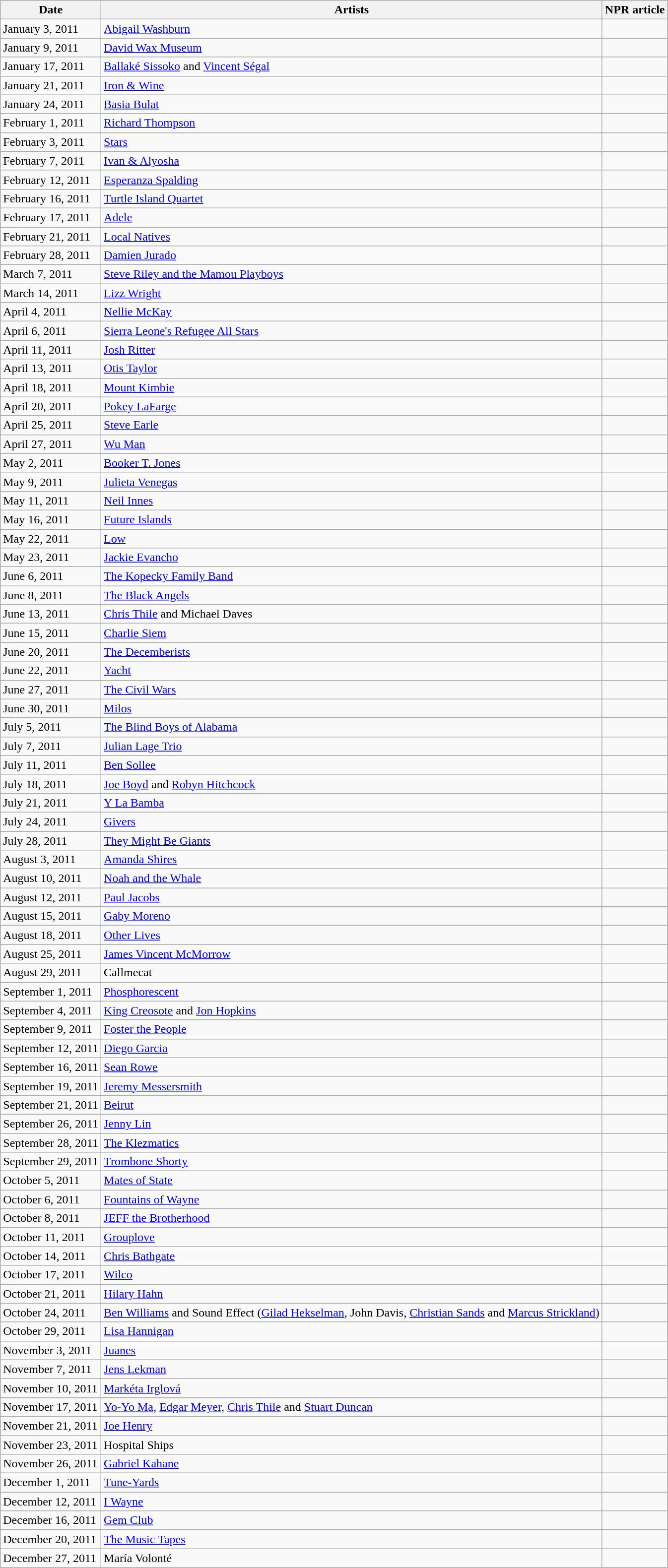<table class="wikitable sortable mw-collapsible mw-collapsed">
<tr>
<th scope="col" data-sort-type="usLongDate">Date</th>
<th scope="col">Artists</th>
<th scope="col" class="unsortable">NPR article</th>
</tr>
<tr>
<td>January 3, 2011</td>
<td><a href='#'>Abigail Washburn</a></td>
<td></td>
</tr>
<tr>
<td>January 9, 2011</td>
<td><a href='#'>David Wax Museum</a></td>
<td></td>
</tr>
<tr>
<td>January 17, 2011</td>
<td><a href='#'>Ballaké Sissoko</a> and <a href='#'>Vincent Ségal</a></td>
<td></td>
</tr>
<tr>
<td>January 21, 2011</td>
<td><a href='#'>Iron & Wine</a></td>
<td></td>
</tr>
<tr>
<td>January 24, 2011</td>
<td><a href='#'>Basia Bulat</a></td>
<td></td>
</tr>
<tr>
<td>February 1, 2011</td>
<td><a href='#'>Richard Thompson</a></td>
<td></td>
</tr>
<tr>
<td>February 3, 2011</td>
<td><a href='#'>Stars</a></td>
<td></td>
</tr>
<tr>
<td>February 7, 2011</td>
<td><a href='#'>Ivan & Alyosha</a></td>
<td></td>
</tr>
<tr>
<td>February 12, 2011</td>
<td><a href='#'>Esperanza Spalding</a></td>
<td></td>
</tr>
<tr>
<td>February 16, 2011</td>
<td><a href='#'>Turtle Island Quartet</a></td>
<td></td>
</tr>
<tr>
<td>February 17, 2011</td>
<td><a href='#'>Adele</a></td>
<td></td>
</tr>
<tr>
<td>February 21, 2011</td>
<td><a href='#'>Local Natives</a></td>
<td></td>
</tr>
<tr>
<td>February 28, 2011</td>
<td><a href='#'>Damien Jurado</a></td>
<td></td>
</tr>
<tr>
<td>March 7, 2011</td>
<td><a href='#'>Steve Riley and the Mamou Playboys</a></td>
<td></td>
</tr>
<tr>
<td>March 14, 2011</td>
<td><a href='#'>Lizz Wright</a></td>
<td></td>
</tr>
<tr>
<td>April 4, 2011</td>
<td><a href='#'>Nellie McKay</a></td>
<td></td>
</tr>
<tr>
<td>April 6, 2011</td>
<td><a href='#'>Sierra Leone's Refugee All Stars</a></td>
<td></td>
</tr>
<tr>
<td>April 11, 2011</td>
<td><a href='#'>Josh Ritter</a></td>
<td></td>
</tr>
<tr>
<td>April 13, 2011</td>
<td><a href='#'>Otis Taylor</a></td>
<td></td>
</tr>
<tr>
<td>April 18, 2011</td>
<td><a href='#'>Mount Kimbie</a></td>
<td></td>
</tr>
<tr>
<td>April 20, 2011</td>
<td><a href='#'>Pokey LaFarge</a></td>
<td></td>
</tr>
<tr>
<td>April 25, 2011</td>
<td><a href='#'>Steve Earle</a></td>
<td></td>
</tr>
<tr>
<td>April 27, 2011</td>
<td><a href='#'>Wu Man</a></td>
<td></td>
</tr>
<tr>
<td>May 2, 2011</td>
<td><a href='#'>Booker T. Jones</a></td>
<td></td>
</tr>
<tr>
<td>May 9, 2011</td>
<td><a href='#'>Julieta Venegas</a></td>
<td></td>
</tr>
<tr>
<td>May 11, 2011</td>
<td><a href='#'>Neil Innes</a></td>
<td></td>
</tr>
<tr>
<td>May 16, 2011</td>
<td><a href='#'>Future Islands</a></td>
<td></td>
</tr>
<tr>
<td>May 22, 2011</td>
<td><a href='#'>Low</a></td>
<td></td>
</tr>
<tr>
<td>May 23, 2011</td>
<td><a href='#'>Jackie Evancho</a></td>
<td></td>
</tr>
<tr>
<td>June 6, 2011</td>
<td data-sort-value="Kopecky Family band, The"><a href='#'>The Kopecky Family Band</a></td>
<td></td>
</tr>
<tr>
<td>June 8, 2011</td>
<td data-sort-value="Black Angels, The"><a href='#'>The Black Angels</a></td>
<td></td>
</tr>
<tr>
<td>June 13, 2011</td>
<td><a href='#'>Chris Thile</a> and Michael Daves</td>
<td></td>
</tr>
<tr>
<td>June 15, 2011</td>
<td><a href='#'>Charlie Siem</a></td>
<td></td>
</tr>
<tr>
<td>June 20, 2011</td>
<td data-sort-value="Decemberists, The"><a href='#'>The Decemberists</a></td>
<td></td>
</tr>
<tr>
<td>June 22, 2011</td>
<td><a href='#'>Yacht</a></td>
<td></td>
</tr>
<tr>
<td>June 27, 2011</td>
<td><a href='#'>The Civil Wars</a></td>
<td></td>
</tr>
<tr>
<td>June 30, 2011</td>
<td><a href='#'>Milos</a></td>
<td></td>
</tr>
<tr>
<td>July 5, 2011</td>
<td data-sort-value="Blind Boys of Alabama, The"><a href='#'>The Blind Boys of Alabama</a></td>
<td></td>
</tr>
<tr>
<td>July 7, 2011</td>
<td><a href='#'>Julian Lage Trio</a></td>
<td></td>
</tr>
<tr>
<td>July 11, 2011</td>
<td><a href='#'>Ben Sollee</a></td>
<td></td>
</tr>
<tr>
<td>July 18, 2011</td>
<td><a href='#'>Joe Boyd</a> and <a href='#'>Robyn Hitchcock</a></td>
<td></td>
</tr>
<tr>
<td>July 21, 2011</td>
<td><a href='#'>Y La Bamba</a></td>
<td></td>
</tr>
<tr>
<td>July 24, 2011</td>
<td><a href='#'>Givers</a></td>
<td></td>
</tr>
<tr>
<td>July 28, 2011</td>
<td><a href='#'>They Might Be Giants</a></td>
<td></td>
</tr>
<tr>
<td>August 3, 2011</td>
<td><a href='#'>Amanda Shires</a></td>
<td></td>
</tr>
<tr>
<td>August 10, 2011</td>
<td><a href='#'>Noah and the Whale</a></td>
<td></td>
</tr>
<tr>
<td>August 12, 2011</td>
<td><a href='#'>Paul Jacobs</a></td>
<td></td>
</tr>
<tr>
<td>August 15, 2011</td>
<td><a href='#'>Gaby Moreno</a></td>
<td></td>
</tr>
<tr>
<td>August 18, 2011</td>
<td><a href='#'>Other Lives</a></td>
<td></td>
</tr>
<tr>
<td>August 25, 2011</td>
<td><a href='#'>James Vincent McMorrow</a></td>
<td></td>
</tr>
<tr>
<td>August 29, 2011</td>
<td>Callmecat</td>
<td></td>
</tr>
<tr>
<td>September 1, 2011</td>
<td><a href='#'>Phosphorescent</a></td>
<td></td>
</tr>
<tr>
<td>September 4, 2011</td>
<td><a href='#'>King Creosote</a> and <a href='#'>Jon Hopkins</a></td>
<td></td>
</tr>
<tr>
<td>September 9, 2011</td>
<td><a href='#'>Foster the People</a></td>
<td></td>
</tr>
<tr>
<td>September 12, 2011</td>
<td><a href='#'>Diego Garcia</a></td>
<td></td>
</tr>
<tr>
<td>September 16, 2011</td>
<td><a href='#'>Sean Rowe</a></td>
<td></td>
</tr>
<tr>
<td>September 19, 2011</td>
<td><a href='#'>Jeremy Messersmith</a></td>
<td></td>
</tr>
<tr>
<td>September 21, 2011</td>
<td><a href='#'>Beirut</a></td>
<td></td>
</tr>
<tr>
<td>September 26, 2011</td>
<td><a href='#'>Jenny Lin</a></td>
<td></td>
</tr>
<tr>
<td>September 28, 2011</td>
<td data-sort-value="Klezmatics, The"><a href='#'>The Klezmatics</a></td>
<td></td>
</tr>
<tr>
<td>September 29, 2011</td>
<td><a href='#'>Trombone Shorty</a></td>
<td></td>
</tr>
<tr>
<td>October 5, 2011</td>
<td><a href='#'>Mates of State</a></td>
<td></td>
</tr>
<tr>
<td>October 6, 2011</td>
<td><a href='#'>Fountains of Wayne</a></td>
<td></td>
</tr>
<tr>
<td>October 8, 2011</td>
<td><a href='#'>JEFF the Brotherhood</a></td>
<td></td>
</tr>
<tr>
<td>October 11, 2011</td>
<td><a href='#'>Grouplove</a></td>
<td></td>
</tr>
<tr>
<td>October 14, 2011</td>
<td><a href='#'>Chris Bathgate</a></td>
<td></td>
</tr>
<tr>
<td>October 17, 2011</td>
<td><a href='#'>Wilco</a></td>
<td></td>
</tr>
<tr>
<td>October 21, 2011</td>
<td><a href='#'>Hilary Hahn</a></td>
<td></td>
</tr>
<tr>
<td>October 24, 2011</td>
<td><a href='#'>Ben Williams</a>  and Sound Effect (<a href='#'>Gilad Hekselman</a>, John Davis, <a href='#'>Christian Sands</a> and <a href='#'>Marcus Strickland</a>)</td>
<td></td>
</tr>
<tr>
<td>October 29, 2011</td>
<td><a href='#'>Lisa Hannigan</a></td>
<td></td>
</tr>
<tr>
<td>November 3, 2011</td>
<td><a href='#'>Juanes</a></td>
<td></td>
</tr>
<tr>
<td>November 7, 2011</td>
<td><a href='#'>Jens Lekman</a></td>
<td></td>
</tr>
<tr>
<td>November 10, 2011</td>
<td><a href='#'>Markéta Irglová</a></td>
<td></td>
</tr>
<tr>
<td>November 17, 2011</td>
<td><a href='#'>Yo-Yo Ma</a>, <a href='#'>Edgar Meyer</a>, <a href='#'>Chris Thile</a> and <a href='#'>Stuart Duncan</a></td>
<td></td>
</tr>
<tr>
<td>November 21, 2011</td>
<td><a href='#'>Joe Henry</a></td>
<td></td>
</tr>
<tr>
<td>November 23, 2011</td>
<td>Hospital Ships</td>
<td></td>
</tr>
<tr>
<td>November 26, 2011</td>
<td><a href='#'>Gabriel Kahane</a></td>
<td></td>
</tr>
<tr>
<td>December 1, 2011</td>
<td><a href='#'>Tune-Yards</a></td>
<td></td>
</tr>
<tr>
<td>December 12, 2011</td>
<td><a href='#'>I Wayne</a></td>
<td></td>
</tr>
<tr>
<td>December 16, 2011</td>
<td><a href='#'>Gem Club</a></td>
<td></td>
</tr>
<tr>
<td>December 20, 2011</td>
<td><a href='#'>The Music Tapes</a></td>
<td></td>
</tr>
<tr>
<td>December 27, 2011</td>
<td>María Volonté</td>
<td></td>
</tr>
</table>
